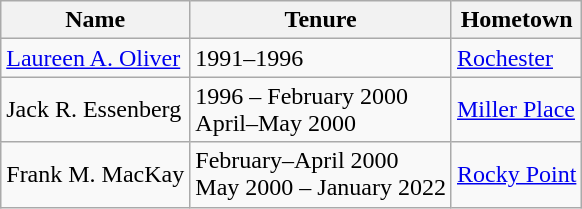<table class="wikitable">
<tr>
<th>Name</th>
<th>Tenure</th>
<th>Hometown</th>
</tr>
<tr>
<td><a href='#'>Laureen A. Oliver</a></td>
<td>1991–1996</td>
<td><a href='#'>Rochester</a></td>
</tr>
<tr>
<td>Jack R. Essenberg</td>
<td>1996 – February 2000<br>April–May 2000</td>
<td><a href='#'>Miller Place</a></td>
</tr>
<tr>
<td>Frank M. MacKay</td>
<td>February–April 2000<br>May 2000 – January 2022</td>
<td><a href='#'>Rocky Point</a></td>
</tr>
</table>
